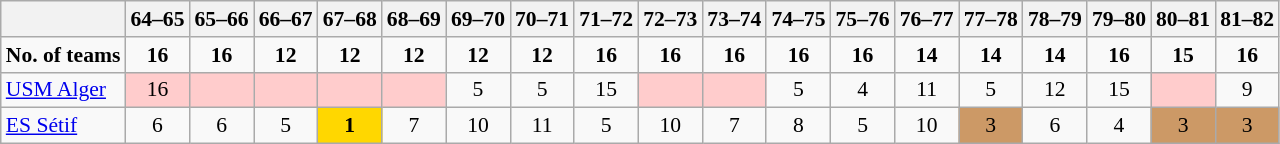<table border=1  bordercolor="#CCCCCC" class=wikitable style="font-size:90%;">
<tr align=LEFT valign=CENTER>
<th></th>
<th>64–65</th>
<th>65–66</th>
<th>66–67</th>
<th>67–68</th>
<th>68–69</th>
<th>69–70</th>
<th>70–71</th>
<th>71–72</th>
<th>72–73</th>
<th>73–74</th>
<th>74–75</th>
<th>75–76</th>
<th>76–77</th>
<th>77–78</th>
<th>78–79</th>
<th>79–80</th>
<th>80–81</th>
<th>81–82</th>
</tr>
<tr align=CENTER>
<td><strong>No. of teams</strong></td>
<td><strong>16</strong></td>
<td><strong>16</strong></td>
<td><strong>12</strong></td>
<td><strong>12</strong></td>
<td><strong>12</strong></td>
<td><strong>12</strong></td>
<td><strong>12</strong></td>
<td><strong>16</strong></td>
<td><strong>16</strong></td>
<td><strong>16</strong></td>
<td><strong>16</strong></td>
<td><strong>16</strong></td>
<td><strong>14</strong></td>
<td><strong>14</strong></td>
<td><strong>14</strong></td>
<td><strong>16</strong></td>
<td><strong>15</strong></td>
<td><strong>16</strong></td>
</tr>
<tr align=CENTER valign=BOTTOM>
<td align=LEFT><a href='#'>USM Alger</a></td>
<td bgcolor=#FFCCCC>16</td>
<td bgcolor=#FFCCCC></td>
<td bgcolor=#FFCCCC></td>
<td bgcolor=#FFCCCC></td>
<td bgcolor=#FFCCCC></td>
<td>5</td>
<td>5</td>
<td>15</td>
<td bgcolor=#FFCCCC></td>
<td bgcolor=#FFCCCC></td>
<td>5</td>
<td>4</td>
<td>11</td>
<td>5</td>
<td>12</td>
<td>15</td>
<td bgcolor=#FFCCCC></td>
<td>9</td>
</tr>
<tr align=CENTER valign=BOTTOM>
<td align=LEFT><a href='#'>ES Sétif</a></td>
<td>6</td>
<td>6</td>
<td>5</td>
<td bgcolor=gold><strong>1</strong></td>
<td>7</td>
<td>10</td>
<td>11</td>
<td>5</td>
<td>10</td>
<td>7</td>
<td>8</td>
<td>5</td>
<td>10</td>
<td bgcolor=#cc9966>3</td>
<td>6</td>
<td>4</td>
<td bgcolor=#cc9966>3</td>
<td bgcolor=#cc9966>3</td>
</tr>
</table>
